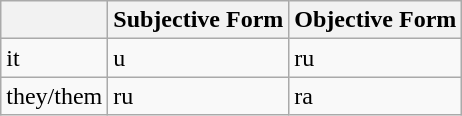<table class="wikitable">
<tr>
<th></th>
<th>Subjective Form</th>
<th>Objective Form</th>
</tr>
<tr>
<td>it</td>
<td>u</td>
<td>ru</td>
</tr>
<tr>
<td>they/them</td>
<td>ru</td>
<td>ra</td>
</tr>
</table>
